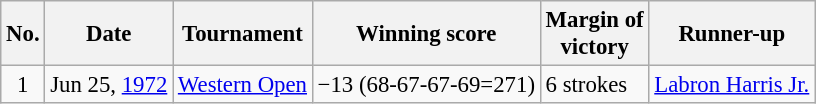<table class="wikitable" style="font-size:95%;">
<tr>
<th>No.</th>
<th>Date</th>
<th>Tournament</th>
<th>Winning score</th>
<th>Margin of<br>victory</th>
<th>Runner-up</th>
</tr>
<tr>
<td align=center>1</td>
<td align=right>Jun 25, <a href='#'>1972</a></td>
<td><a href='#'>Western Open</a></td>
<td>−13 (68-67-67-69=271)</td>
<td>6 strokes</td>
<td> <a href='#'>Labron Harris Jr.</a></td>
</tr>
</table>
